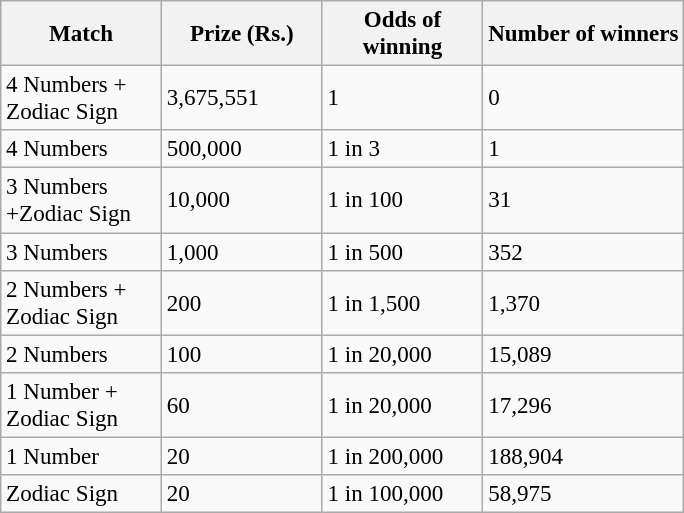<table class="wikitable" style="font-size:96%;">
<tr>
<th style="width:100px;">Match</th>
<th style="width:100px;">Prize (Rs.)</th>
<th style="width:100px;">Odds of winning</th>
<th>Number of winners</th>
</tr>
<tr>
<td>4 Numbers + Zodiac Sign</td>
<td>3,675,551</td>
<td>1</td>
<td>0</td>
</tr>
<tr>
<td>4 Numbers</td>
<td>500,000</td>
<td>1 in 3</td>
<td>1</td>
</tr>
<tr>
<td>3 Numbers +Zodiac Sign</td>
<td>10,000</td>
<td>1 in 100</td>
<td>31</td>
</tr>
<tr>
<td>3 Numbers</td>
<td>1,000</td>
<td>1 in 500</td>
<td>352</td>
</tr>
<tr>
<td>2 Numbers + Zodiac Sign</td>
<td>200</td>
<td>1 in 1,500</td>
<td>1,370</td>
</tr>
<tr>
<td>2 Numbers</td>
<td>100</td>
<td>1 in 20,000</td>
<td>15,089</td>
</tr>
<tr>
<td>1 Number + Zodiac Sign</td>
<td>60</td>
<td>1 in 20,000</td>
<td>17,296</td>
</tr>
<tr>
<td>1 Number</td>
<td>20</td>
<td>1 in 200,000</td>
<td>188,904</td>
</tr>
<tr>
<td>Zodiac Sign</td>
<td>20</td>
<td>1 in 100,000</td>
<td>58,975</td>
</tr>
</table>
